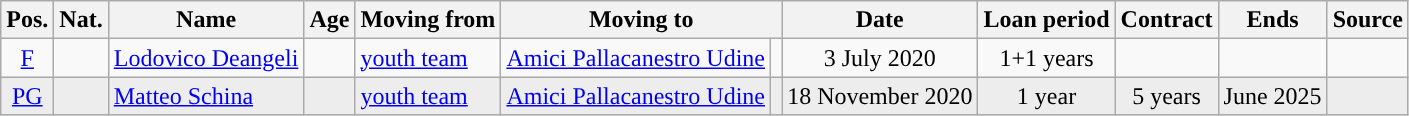<table class="wikitable sortable">
<tr>
<th>Pos.</th>
<th>Nat.</th>
<th>Name</th>
<th>Age</th>
<th>Moving from</th>
<th colspan=2>Moving to</th>
<th>Date</th>
<th>Loan period</th>
<th>Contract</th>
<th>Ends</th>
<th>Source</th>
</tr>
<tr>
<td style="text-align: center;"><a href='#'>F</a></td>
<td style="text-align: center;"></td>
<td><a href='#'>Lodovico Deangeli</a></td>
<td style="text-align: center;"></td>
<td><a href='#'>youth team</a></td>
<td><a href='#'>Amici Pallacanestro Udine</a></td>
<td style="text-align: center;"></td>
<td style="text-align: center;">3 July 2020</td>
<td style="text-align: center;">1+1 years</td>
<td></td>
<td></td>
<td style="text-align: center;"></td>
</tr>
<tr style="background-color: #ededed;">
<td style="text-align: center;"><a href='#'>PG</a></td>
<td style="text-align: center;"></td>
<td><a href='#'>Matteo Schina</a></td>
<td style="text-align: center;"></td>
<td><a href='#'>youth team</a></td>
<td><a href='#'>Amici Pallacanestro Udine</a></td>
<td style="text-align: center;"></td>
<td style="text-align: center;">18 November 2020</td>
<td style="text-align: center;">1 year</td>
<td style="text-align: center;">5 years</td>
<td style="text-align: center;">June 2025</td>
<td style="text-align: center;"></td>
</tr>
</table>
